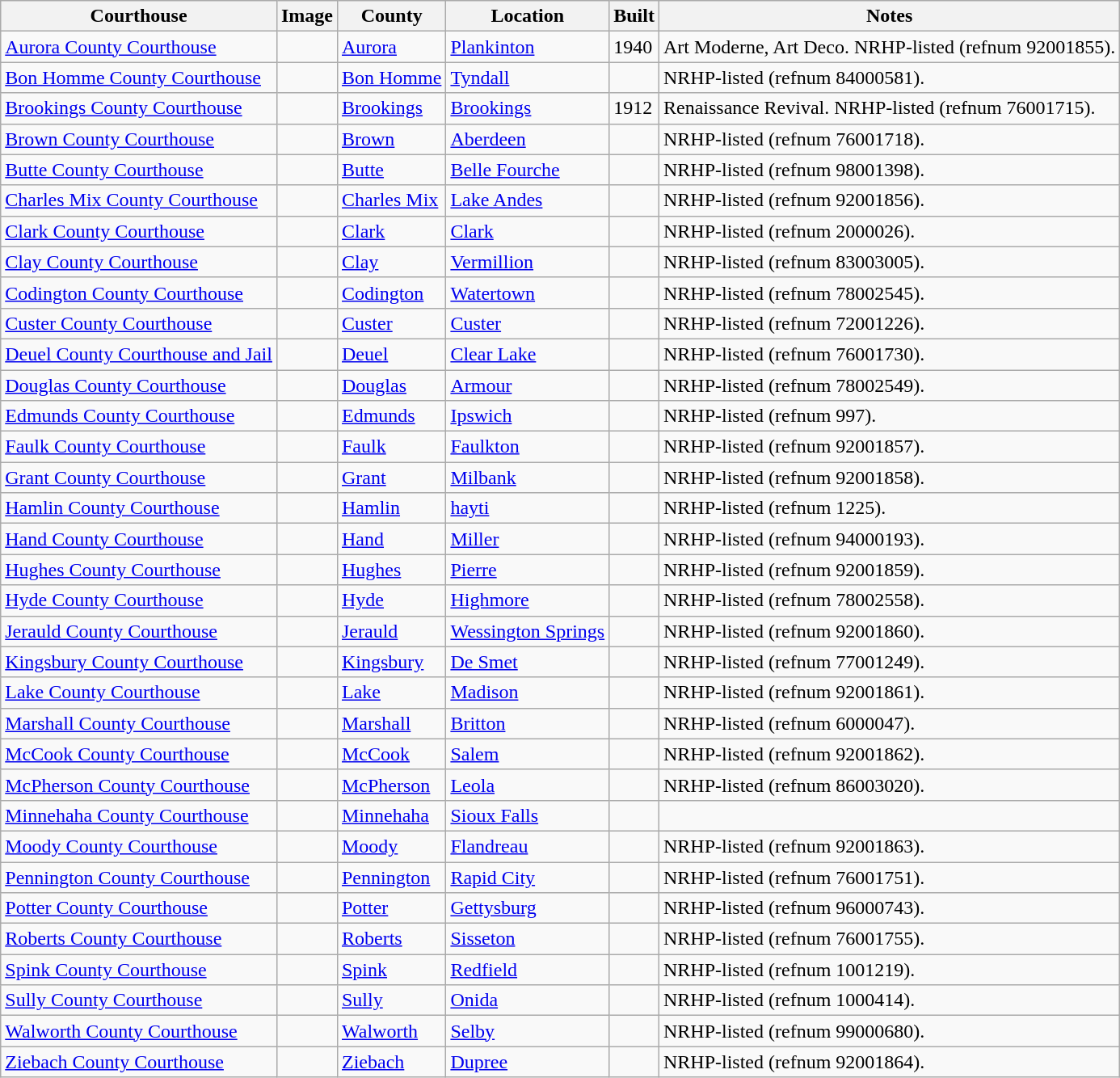<table class="wikitable sortable sticky-header sort-under">
<tr>
<th>Courthouse</th>
<th>Image</th>
<th>County</th>
<th>Location</th>
<th>Built</th>
<th>Notes</th>
</tr>
<tr>
<td><a href='#'>Aurora County Courthouse</a></td>
<td></td>
<td><a href='#'>Aurora</a></td>
<td><a href='#'>Plankinton</a><br><small></small></td>
<td>1940</td>
<td>Art Moderne, Art Deco. NRHP-listed (refnum 92001855).</td>
</tr>
<tr>
<td><a href='#'>Bon Homme County Courthouse</a></td>
<td></td>
<td><a href='#'>Bon Homme</a></td>
<td><a href='#'>Tyndall</a><br><small></small></td>
<td></td>
<td>NRHP-listed (refnum 84000581).</td>
</tr>
<tr>
<td><a href='#'>Brookings County Courthouse</a></td>
<td></td>
<td><a href='#'>Brookings</a></td>
<td><a href='#'>Brookings</a><br><small></small></td>
<td>1912</td>
<td>Renaissance Revival. NRHP-listed (refnum 76001715).</td>
</tr>
<tr>
<td><a href='#'>Brown County Courthouse</a></td>
<td></td>
<td><a href='#'>Brown</a></td>
<td><a href='#'>Aberdeen</a></td>
<td></td>
<td>NRHP-listed (refnum 76001718).</td>
</tr>
<tr>
<td><a href='#'>Butte County Courthouse</a></td>
<td></td>
<td><a href='#'>Butte</a></td>
<td><a href='#'>Belle Fourche</a></td>
<td></td>
<td>NRHP-listed (refnum 98001398).</td>
</tr>
<tr>
<td><a href='#'>Charles Mix County Courthouse</a></td>
<td></td>
<td><a href='#'>Charles Mix</a></td>
<td><a href='#'>Lake Andes</a></td>
<td></td>
<td>NRHP-listed (refnum 92001856).</td>
</tr>
<tr>
<td><a href='#'>Clark County Courthouse</a></td>
<td></td>
<td><a href='#'>Clark</a></td>
<td><a href='#'>Clark</a></td>
<td></td>
<td>NRHP-listed (refnum 2000026).</td>
</tr>
<tr>
<td><a href='#'>Clay County Courthouse</a></td>
<td></td>
<td><a href='#'>Clay</a></td>
<td><a href='#'>Vermillion</a></td>
<td></td>
<td>NRHP-listed (refnum 83003005).</td>
</tr>
<tr>
<td><a href='#'>Codington County Courthouse</a></td>
<td></td>
<td><a href='#'>Codington</a></td>
<td><a href='#'>Watertown</a></td>
<td></td>
<td>NRHP-listed (refnum 78002545).</td>
</tr>
<tr>
<td><a href='#'>Custer County Courthouse</a></td>
<td></td>
<td><a href='#'>Custer</a></td>
<td><a href='#'>Custer</a></td>
<td></td>
<td>NRHP-listed (refnum 72001226).</td>
</tr>
<tr>
<td><a href='#'>Deuel County Courthouse and Jail</a></td>
<td></td>
<td><a href='#'>Deuel</a></td>
<td><a href='#'>Clear Lake</a></td>
<td></td>
<td>NRHP-listed (refnum 76001730).</td>
</tr>
<tr>
<td><a href='#'>Douglas County Courthouse</a></td>
<td></td>
<td><a href='#'>Douglas</a></td>
<td><a href='#'>Armour</a></td>
<td></td>
<td>NRHP-listed (refnum 78002549).</td>
</tr>
<tr>
<td><a href='#'>Edmunds County Courthouse</a></td>
<td></td>
<td><a href='#'>Edmunds</a></td>
<td><a href='#'>Ipswich</a></td>
<td></td>
<td>NRHP-listed (refnum 997).</td>
</tr>
<tr>
<td><a href='#'>Faulk County Courthouse</a></td>
<td></td>
<td><a href='#'>Faulk</a></td>
<td><a href='#'>Faulkton</a></td>
<td></td>
<td>NRHP-listed (refnum 92001857).</td>
</tr>
<tr>
<td><a href='#'>Grant County Courthouse</a></td>
<td></td>
<td><a href='#'>Grant</a></td>
<td><a href='#'>Milbank</a></td>
<td></td>
<td>NRHP-listed (refnum 92001858).</td>
</tr>
<tr>
<td><a href='#'>Hamlin County Courthouse</a></td>
<td></td>
<td><a href='#'>Hamlin</a></td>
<td><a href='#'>hayti</a></td>
<td></td>
<td>NRHP-listed (refnum 1225).</td>
</tr>
<tr>
<td><a href='#'>Hand County Courthouse</a></td>
<td></td>
<td><a href='#'>Hand</a></td>
<td><a href='#'>Miller</a></td>
<td></td>
<td>NRHP-listed (refnum 94000193).</td>
</tr>
<tr>
<td><a href='#'>Hughes County Courthouse</a></td>
<td></td>
<td><a href='#'>Hughes</a></td>
<td><a href='#'>Pierre</a></td>
<td></td>
<td>NRHP-listed (refnum 92001859).</td>
</tr>
<tr>
<td><a href='#'>Hyde County Courthouse</a></td>
<td></td>
<td><a href='#'>Hyde</a></td>
<td><a href='#'>Highmore</a></td>
<td></td>
<td>NRHP-listed (refnum 78002558).</td>
</tr>
<tr>
<td><a href='#'>Jerauld County Courthouse</a></td>
<td></td>
<td><a href='#'>Jerauld</a></td>
<td><a href='#'>Wessington Springs</a></td>
<td></td>
<td>NRHP-listed (refnum 92001860).</td>
</tr>
<tr>
<td><a href='#'>Kingsbury County Courthouse</a></td>
<td></td>
<td><a href='#'>Kingsbury</a></td>
<td><a href='#'>De Smet</a></td>
<td></td>
<td>NRHP-listed (refnum 77001249).</td>
</tr>
<tr>
<td><a href='#'>Lake County Courthouse</a></td>
<td></td>
<td><a href='#'>Lake</a></td>
<td><a href='#'>Madison</a></td>
<td></td>
<td>NRHP-listed (refnum 92001861).</td>
</tr>
<tr>
<td><a href='#'>Marshall County Courthouse</a></td>
<td></td>
<td><a href='#'>Marshall</a></td>
<td><a href='#'>Britton</a></td>
<td></td>
<td>NRHP-listed (refnum 6000047).</td>
</tr>
<tr>
<td><a href='#'>McCook County Courthouse</a></td>
<td></td>
<td><a href='#'>McCook</a></td>
<td><a href='#'>Salem</a></td>
<td></td>
<td>NRHP-listed (refnum 92001862).</td>
</tr>
<tr>
<td><a href='#'>McPherson County Courthouse</a></td>
<td></td>
<td><a href='#'>McPherson</a></td>
<td><a href='#'>Leola</a></td>
<td></td>
<td>NRHP-listed (refnum 86003020).</td>
</tr>
<tr>
<td><a href='#'>Minnehaha County Courthouse</a></td>
<td></td>
<td><a href='#'>Minnehaha</a></td>
<td><a href='#'>Sioux Falls</a></td>
<td></td>
<td></td>
</tr>
<tr>
<td><a href='#'>Moody County Courthouse</a></td>
<td></td>
<td><a href='#'>Moody</a></td>
<td><a href='#'>Flandreau</a></td>
<td></td>
<td>NRHP-listed (refnum 92001863).</td>
</tr>
<tr>
<td><a href='#'>Pennington County Courthouse</a></td>
<td></td>
<td><a href='#'>Pennington</a></td>
<td><a href='#'>Rapid City</a></td>
<td></td>
<td>NRHP-listed (refnum 76001751).</td>
</tr>
<tr>
<td><a href='#'>Potter County Courthouse</a></td>
<td></td>
<td><a href='#'>Potter</a></td>
<td><a href='#'>Gettysburg</a></td>
<td></td>
<td>NRHP-listed (refnum 96000743).</td>
</tr>
<tr>
<td><a href='#'>Roberts County Courthouse</a></td>
<td></td>
<td><a href='#'>Roberts</a></td>
<td><a href='#'>Sisseton</a></td>
<td></td>
<td>NRHP-listed (refnum 76001755).</td>
</tr>
<tr>
<td><a href='#'>Spink County Courthouse</a></td>
<td></td>
<td><a href='#'>Spink</a></td>
<td><a href='#'>Redfield</a></td>
<td></td>
<td>NRHP-listed (refnum 1001219).</td>
</tr>
<tr>
<td><a href='#'>Sully County Courthouse</a></td>
<td></td>
<td><a href='#'>Sully</a></td>
<td><a href='#'>Onida</a></td>
<td></td>
<td>NRHP-listed (refnum 1000414).</td>
</tr>
<tr>
<td><a href='#'>Walworth County Courthouse</a></td>
<td></td>
<td><a href='#'>Walworth</a></td>
<td><a href='#'>Selby</a></td>
<td></td>
<td>NRHP-listed (refnum 99000680).</td>
</tr>
<tr>
<td><a href='#'>Ziebach County Courthouse</a></td>
<td></td>
<td><a href='#'>Ziebach</a></td>
<td><a href='#'>Dupree</a></td>
<td></td>
<td>NRHP-listed (refnum 92001864).</td>
</tr>
</table>
